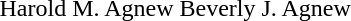<table>
<tr>
<td align=center><br>Harold M. Agnew</td>
<td align=center><br>Beverly J. Agnew</td>
</tr>
</table>
